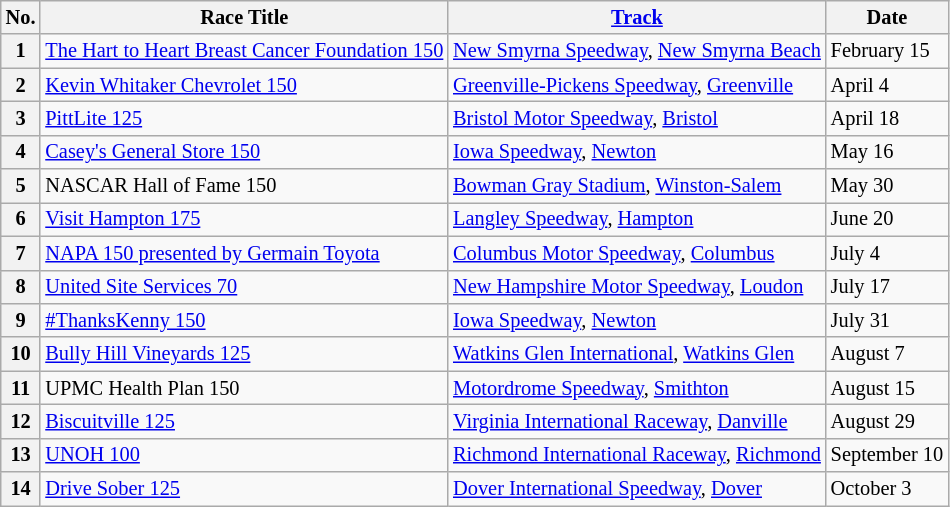<table class="wikitable" style="font-size:85%;">
<tr>
<th>No.</th>
<th>Race Title</th>
<th><a href='#'>Track</a></th>
<th>Date</th>
</tr>
<tr>
<th>1</th>
<td><a href='#'>The Hart to Heart Breast Cancer Foundation 150</a></td>
<td><a href='#'>New Smyrna Speedway</a>, <a href='#'>New Smyrna Beach</a></td>
<td>February 15</td>
</tr>
<tr>
<th>2</th>
<td><a href='#'>Kevin Whitaker Chevrolet 150</a></td>
<td><a href='#'>Greenville-Pickens Speedway</a>, <a href='#'>Greenville</a></td>
<td>April 4</td>
</tr>
<tr>
<th>3</th>
<td><a href='#'>PittLite 125</a></td>
<td><a href='#'>Bristol Motor Speedway</a>, <a href='#'>Bristol</a></td>
<td>April 18</td>
</tr>
<tr>
<th>4</th>
<td><a href='#'>Casey's General Store 150</a></td>
<td><a href='#'>Iowa Speedway</a>, <a href='#'>Newton</a></td>
<td>May 16</td>
</tr>
<tr>
<th>5</th>
<td>NASCAR Hall of Fame 150</td>
<td><a href='#'>Bowman Gray Stadium</a>, <a href='#'>Winston-Salem</a></td>
<td>May 30</td>
</tr>
<tr>
<th>6</th>
<td><a href='#'>Visit Hampton 175</a></td>
<td><a href='#'>Langley Speedway</a>, <a href='#'>Hampton</a></td>
<td>June 20</td>
</tr>
<tr>
<th>7</th>
<td><a href='#'>NAPA 150 presented by Germain Toyota</a></td>
<td><a href='#'>Columbus Motor Speedway</a>, <a href='#'>Columbus</a></td>
<td>July 4</td>
</tr>
<tr>
<th>8</th>
<td><a href='#'>United Site Services 70</a></td>
<td><a href='#'>New Hampshire Motor Speedway</a>, <a href='#'>Loudon</a></td>
<td>July 17</td>
</tr>
<tr>
<th>9</th>
<td><a href='#'>#ThanksKenny 150</a></td>
<td><a href='#'>Iowa Speedway</a>, <a href='#'>Newton</a></td>
<td>July 31</td>
</tr>
<tr>
<th>10</th>
<td><a href='#'>Bully Hill Vineyards 125</a></td>
<td><a href='#'>Watkins Glen International</a>, <a href='#'>Watkins Glen</a></td>
<td>August 7</td>
</tr>
<tr>
<th>11</th>
<td>UPMC Health Plan 150</td>
<td><a href='#'>Motordrome Speedway</a>, <a href='#'>Smithton</a></td>
<td>August 15</td>
</tr>
<tr>
<th>12</th>
<td><a href='#'>Biscuitville 125</a></td>
<td><a href='#'>Virginia International Raceway</a>, <a href='#'>Danville</a></td>
<td>August 29</td>
</tr>
<tr>
<th>13</th>
<td><a href='#'>UNOH 100</a></td>
<td><a href='#'>Richmond International Raceway</a>, <a href='#'>Richmond</a></td>
<td>September 10</td>
</tr>
<tr>
<th>14</th>
<td><a href='#'>Drive Sober 125</a></td>
<td><a href='#'>Dover International Speedway</a>, <a href='#'>Dover</a></td>
<td>October 3</td>
</tr>
</table>
